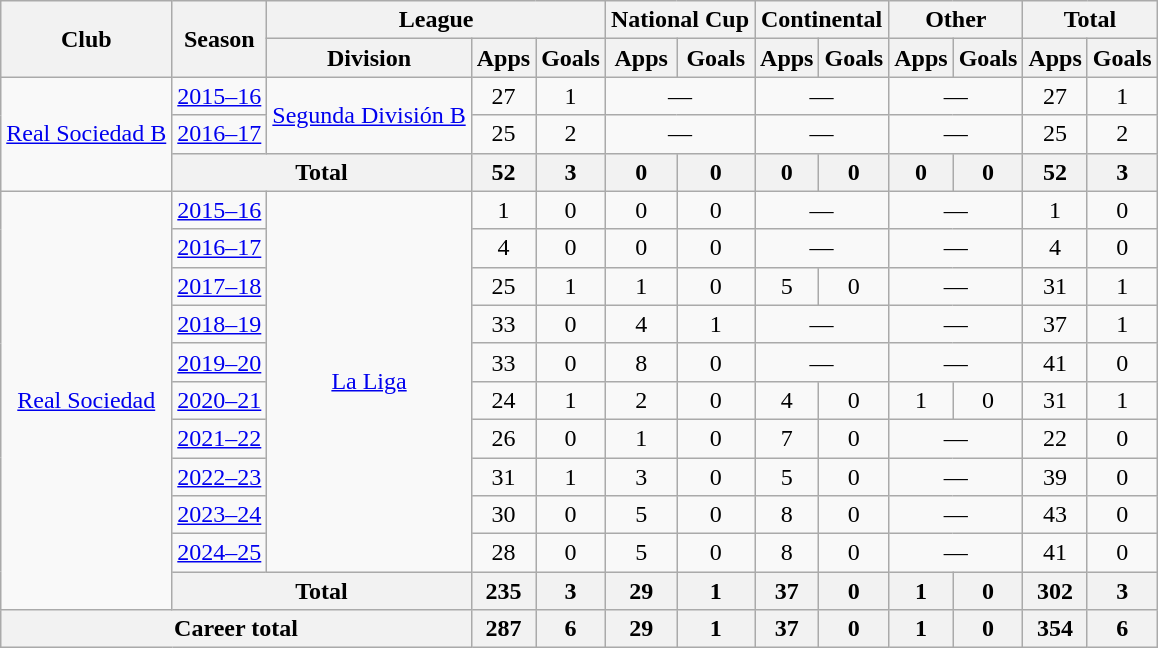<table class="wikitable" style="text-align:center">
<tr>
<th rowspan="2">Club</th>
<th rowspan="2">Season</th>
<th colspan="3">League</th>
<th colspan="2">National Cup</th>
<th colspan="2">Continental</th>
<th colspan="2">Other</th>
<th colspan="2">Total</th>
</tr>
<tr>
<th>Division</th>
<th>Apps</th>
<th>Goals</th>
<th>Apps</th>
<th>Goals</th>
<th>Apps</th>
<th>Goals</th>
<th>Apps</th>
<th>Goals</th>
<th>Apps</th>
<th>Goals</th>
</tr>
<tr>
<td rowspan="3"><a href='#'>Real Sociedad B</a></td>
<td><a href='#'>2015–16</a></td>
<td rowspan="2"><a href='#'>Segunda División B</a></td>
<td>27</td>
<td>1</td>
<td colspan="2">—</td>
<td colspan="2">—</td>
<td colspan="2">—</td>
<td>27</td>
<td>1</td>
</tr>
<tr>
<td><a href='#'>2016–17</a></td>
<td>25</td>
<td>2</td>
<td colspan="2">—</td>
<td colspan="2">—</td>
<td colspan="2">—</td>
<td>25</td>
<td>2</td>
</tr>
<tr>
<th colspan="2">Total</th>
<th>52</th>
<th>3</th>
<th>0</th>
<th>0</th>
<th>0</th>
<th>0</th>
<th>0</th>
<th>0</th>
<th>52</th>
<th>3</th>
</tr>
<tr>
<td rowspan="11"><a href='#'>Real Sociedad</a></td>
<td><a href='#'>2015–16</a></td>
<td rowspan="10"><a href='#'>La Liga</a></td>
<td>1</td>
<td>0</td>
<td>0</td>
<td>0</td>
<td colspan="2">—</td>
<td colspan="2">—</td>
<td>1</td>
<td>0</td>
</tr>
<tr>
<td><a href='#'>2016–17</a></td>
<td>4</td>
<td>0</td>
<td>0</td>
<td>0</td>
<td colspan="2">—</td>
<td colspan="2">—</td>
<td>4</td>
<td>0</td>
</tr>
<tr>
<td><a href='#'>2017–18</a></td>
<td>25</td>
<td>1</td>
<td>1</td>
<td>0</td>
<td>5</td>
<td>0</td>
<td colspan="2">—</td>
<td>31</td>
<td>1</td>
</tr>
<tr>
<td><a href='#'>2018–19</a></td>
<td>33</td>
<td>0</td>
<td>4</td>
<td>1</td>
<td colspan="2">—</td>
<td colspan="2">—</td>
<td>37</td>
<td>1</td>
</tr>
<tr>
<td><a href='#'>2019–20</a></td>
<td>33</td>
<td>0</td>
<td>8</td>
<td>0</td>
<td colspan="2">—</td>
<td colspan="2">—</td>
<td>41</td>
<td>0</td>
</tr>
<tr>
<td><a href='#'>2020–21</a></td>
<td>24</td>
<td>1</td>
<td>2</td>
<td>0</td>
<td>4</td>
<td>0</td>
<td>1</td>
<td>0</td>
<td>31</td>
<td>1</td>
</tr>
<tr>
<td><a href='#'>2021–22</a></td>
<td>26</td>
<td>0</td>
<td>1</td>
<td>0</td>
<td>7</td>
<td>0</td>
<td colspan="2">—</td>
<td>22</td>
<td>0</td>
</tr>
<tr>
<td><a href='#'>2022–23</a></td>
<td>31</td>
<td>1</td>
<td>3</td>
<td>0</td>
<td>5</td>
<td>0</td>
<td colspan="2">—</td>
<td>39</td>
<td>0</td>
</tr>
<tr>
<td><a href='#'>2023–24</a></td>
<td>30</td>
<td>0</td>
<td>5</td>
<td>0</td>
<td>8</td>
<td>0</td>
<td colspan="2">—</td>
<td>43</td>
<td>0</td>
</tr>
<tr>
<td><a href='#'>2024–25</a></td>
<td>28</td>
<td>0</td>
<td>5</td>
<td>0</td>
<td>8</td>
<td>0</td>
<td colspan="2">—</td>
<td>41</td>
<td>0</td>
</tr>
<tr>
<th colspan="2">Total</th>
<th>235</th>
<th>3</th>
<th>29</th>
<th>1</th>
<th>37</th>
<th>0</th>
<th>1</th>
<th>0</th>
<th>302</th>
<th>3</th>
</tr>
<tr>
<th colspan="3">Career total</th>
<th>287</th>
<th>6</th>
<th>29</th>
<th>1</th>
<th>37</th>
<th>0</th>
<th>1</th>
<th>0</th>
<th>354</th>
<th>6</th>
</tr>
</table>
